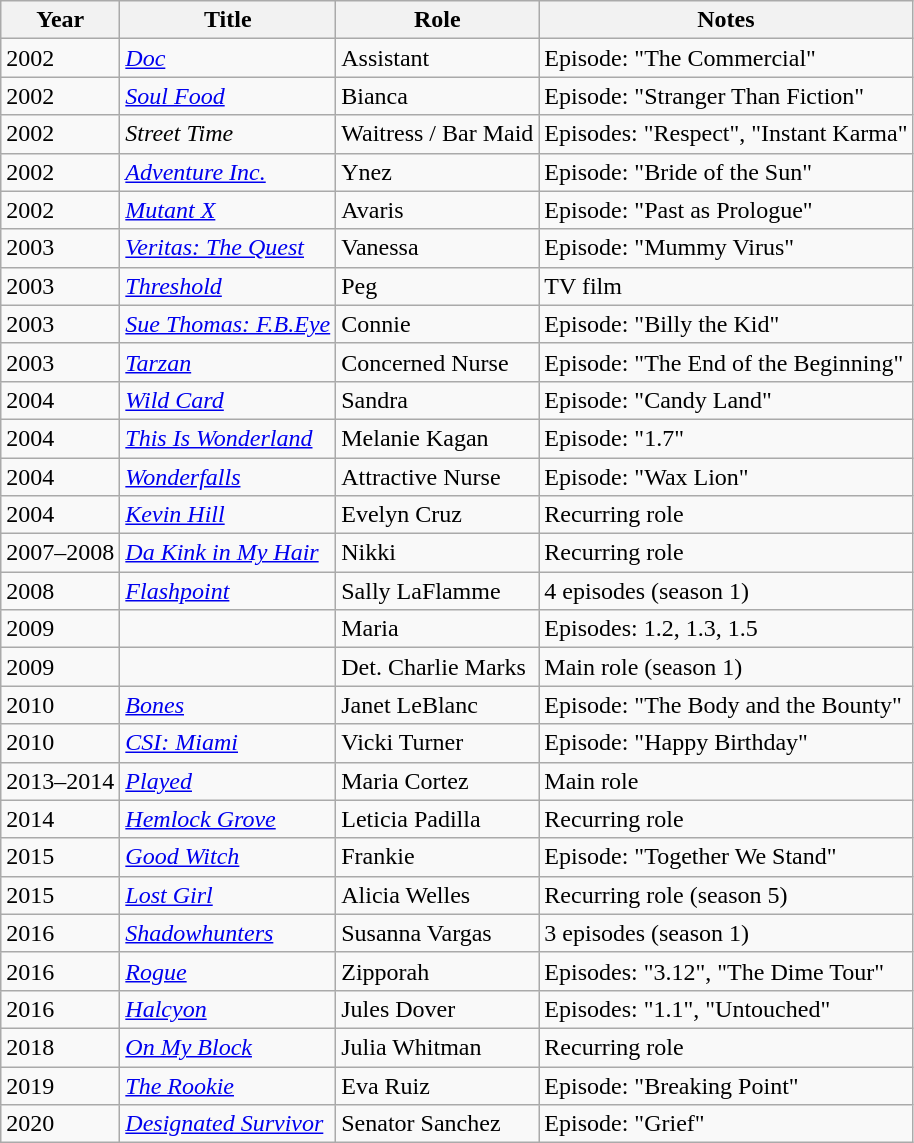<table class="wikitable sortable">
<tr>
<th>Year</th>
<th>Title</th>
<th>Role</th>
<th class="unsortable">Notes</th>
</tr>
<tr>
<td>2002</td>
<td><em><a href='#'>Doc</a></em></td>
<td>Assistant</td>
<td>Episode: "The Commercial"</td>
</tr>
<tr>
<td>2002</td>
<td><em><a href='#'>Soul Food</a></em></td>
<td>Bianca</td>
<td>Episode: "Stranger Than Fiction"</td>
</tr>
<tr>
<td>2002</td>
<td><em>Street Time</em></td>
<td>Waitress / Bar Maid</td>
<td>Episodes: "Respect", "Instant Karma"</td>
</tr>
<tr>
<td>2002</td>
<td><em><a href='#'>Adventure Inc.</a></em></td>
<td>Ynez</td>
<td>Episode: "Bride of the Sun"</td>
</tr>
<tr>
<td>2002</td>
<td><em><a href='#'>Mutant X</a></em></td>
<td>Avaris</td>
<td>Episode: "Past as Prologue"</td>
</tr>
<tr>
<td>2003</td>
<td><em><a href='#'>Veritas: The Quest</a></em></td>
<td>Vanessa</td>
<td>Episode: "Mummy Virus"</td>
</tr>
<tr>
<td>2003</td>
<td><em><a href='#'>Threshold</a></em></td>
<td>Peg</td>
<td>TV film</td>
</tr>
<tr>
<td>2003</td>
<td><em><a href='#'>Sue Thomas: F.B.Eye</a></em></td>
<td>Connie</td>
<td>Episode: "Billy the Kid"</td>
</tr>
<tr>
<td>2003</td>
<td><em><a href='#'>Tarzan</a></em></td>
<td>Concerned Nurse</td>
<td>Episode: "The End of the Beginning"</td>
</tr>
<tr>
<td>2004</td>
<td><em><a href='#'>Wild Card</a></em></td>
<td>Sandra</td>
<td>Episode: "Candy Land"</td>
</tr>
<tr>
<td>2004</td>
<td><em><a href='#'>This Is Wonderland</a></em></td>
<td>Melanie Kagan</td>
<td>Episode: "1.7"</td>
</tr>
<tr>
<td>2004</td>
<td><em><a href='#'>Wonderfalls</a></em></td>
<td>Attractive Nurse</td>
<td>Episode: "Wax Lion"</td>
</tr>
<tr>
<td>2004</td>
<td><em><a href='#'>Kevin Hill</a></em></td>
<td>Evelyn Cruz</td>
<td>Recurring role</td>
</tr>
<tr>
<td>2007–2008</td>
<td><em><a href='#'>Da Kink in My Hair</a></em></td>
<td>Nikki</td>
<td>Recurring role</td>
</tr>
<tr>
<td>2008</td>
<td><em><a href='#'>Flashpoint</a></em></td>
<td>Sally LaFlamme</td>
<td>4 episodes (season 1)</td>
</tr>
<tr>
<td>2009</td>
<td><em></em></td>
<td>Maria</td>
<td>Episodes: 1.2, 1.3, 1.5</td>
</tr>
<tr>
<td>2009</td>
<td><em></em></td>
<td>Det. Charlie Marks</td>
<td>Main role (season 1)</td>
</tr>
<tr>
<td>2010</td>
<td><em><a href='#'>Bones</a></em></td>
<td>Janet LeBlanc</td>
<td>Episode: "The Body and the Bounty"</td>
</tr>
<tr>
<td>2010</td>
<td><em><a href='#'>CSI: Miami</a></em></td>
<td>Vicki Turner</td>
<td>Episode: "Happy Birthday"</td>
</tr>
<tr>
<td>2013–2014</td>
<td><em><a href='#'>Played</a></em></td>
<td>Maria Cortez</td>
<td>Main role</td>
</tr>
<tr>
<td>2014</td>
<td><em><a href='#'>Hemlock Grove</a></em></td>
<td>Leticia Padilla</td>
<td>Recurring role</td>
</tr>
<tr>
<td>2015</td>
<td><em><a href='#'>Good Witch</a></em></td>
<td>Frankie</td>
<td>Episode: "Together We Stand"</td>
</tr>
<tr>
<td>2015</td>
<td><em><a href='#'>Lost Girl</a></em></td>
<td>Alicia Welles</td>
<td>Recurring role (season 5)</td>
</tr>
<tr>
<td>2016</td>
<td><em><a href='#'>Shadowhunters</a></em></td>
<td>Susanna Vargas</td>
<td>3 episodes (season 1)</td>
</tr>
<tr>
<td>2016</td>
<td><em><a href='#'>Rogue</a></em></td>
<td>Zipporah</td>
<td>Episodes: "3.12", "The Dime Tour"</td>
</tr>
<tr>
<td>2016</td>
<td><em><a href='#'>Halcyon</a></em></td>
<td>Jules Dover</td>
<td>Episodes: "1.1", "Untouched"</td>
</tr>
<tr>
<td>2018</td>
<td><em><a href='#'>On My Block</a></em></td>
<td>Julia Whitman</td>
<td>Recurring role</td>
</tr>
<tr>
<td>2019</td>
<td><em><a href='#'>The Rookie</a></em></td>
<td>Eva Ruiz</td>
<td>Episode: "Breaking Point"</td>
</tr>
<tr>
<td>2020</td>
<td><em> <a href='#'>Designated Survivor</a></em></td>
<td>Senator Sanchez</td>
<td>Episode: "Grief"</td>
</tr>
</table>
